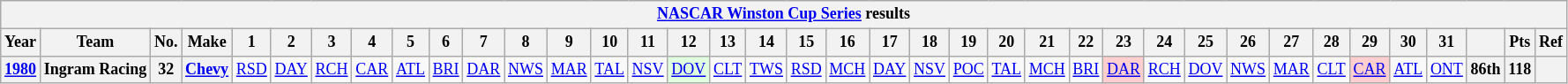<table class="wikitable" style="text-align:center; font-size:75%">
<tr>
<th colspan=43><a href='#'>NASCAR Winston Cup Series</a> results</th>
</tr>
<tr>
<th>Year</th>
<th>Team</th>
<th>No.</th>
<th>Make</th>
<th>1</th>
<th>2</th>
<th>3</th>
<th>4</th>
<th>5</th>
<th>6</th>
<th>7</th>
<th>8</th>
<th>9</th>
<th>10</th>
<th>11</th>
<th>12</th>
<th>13</th>
<th>14</th>
<th>15</th>
<th>16</th>
<th>17</th>
<th>18</th>
<th>19</th>
<th>20</th>
<th>21</th>
<th>22</th>
<th>23</th>
<th>24</th>
<th>25</th>
<th>26</th>
<th>27</th>
<th>28</th>
<th>29</th>
<th>30</th>
<th>31</th>
<th></th>
<th>Pts</th>
<th>Ref</th>
</tr>
<tr>
<th><a href='#'>1980</a></th>
<th>Ingram Racing</th>
<th>32</th>
<th><a href='#'>Chevy</a></th>
<td><a href='#'>RSD</a></td>
<td><a href='#'>DAY</a></td>
<td><a href='#'>RCH</a></td>
<td><a href='#'>CAR</a></td>
<td><a href='#'>ATL</a></td>
<td><a href='#'>BRI</a></td>
<td><a href='#'>DAR</a></td>
<td><a href='#'>NWS</a></td>
<td><a href='#'>MAR</a></td>
<td><a href='#'>TAL</a></td>
<td><a href='#'>NSV</a></td>
<td style="background:#DFFFDF;"><a href='#'>DOV</a><br></td>
<td><a href='#'>CLT</a></td>
<td><a href='#'>TWS</a></td>
<td><a href='#'>RSD</a></td>
<td><a href='#'>MCH</a></td>
<td><a href='#'>DAY</a></td>
<td><a href='#'>NSV</a></td>
<td><a href='#'>POC</a></td>
<td><a href='#'>TAL</a></td>
<td><a href='#'>MCH</a></td>
<td><a href='#'>BRI</a></td>
<td style="background:#FFCFCF;"><a href='#'>DAR</a><br></td>
<td><a href='#'>RCH</a></td>
<td><a href='#'>DOV</a></td>
<td><a href='#'>NWS</a></td>
<td><a href='#'>MAR</a></td>
<td><a href='#'>CLT</a></td>
<td style="background:#FFCFCF;"><a href='#'>CAR</a><br></td>
<td><a href='#'>ATL</a></td>
<td><a href='#'>ONT</a></td>
<th>86th</th>
<th>118</th>
<th></th>
</tr>
</table>
